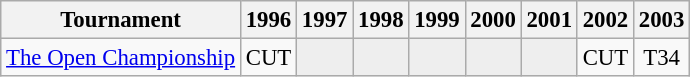<table class="wikitable" style="font-size:95%;text-align:center;">
<tr>
<th>Tournament</th>
<th>1996</th>
<th>1997</th>
<th>1998</th>
<th>1999</th>
<th>2000</th>
<th>2001</th>
<th>2002</th>
<th>2003</th>
</tr>
<tr>
<td align=left><a href='#'>The Open Championship</a></td>
<td>CUT</td>
<td style="background:#eeeeee;"></td>
<td style="background:#eeeeee;"></td>
<td style="background:#eeeeee;"></td>
<td style="background:#eeeeee;"></td>
<td style="background:#eeeeee;"></td>
<td>CUT</td>
<td>T34</td>
</tr>
</table>
